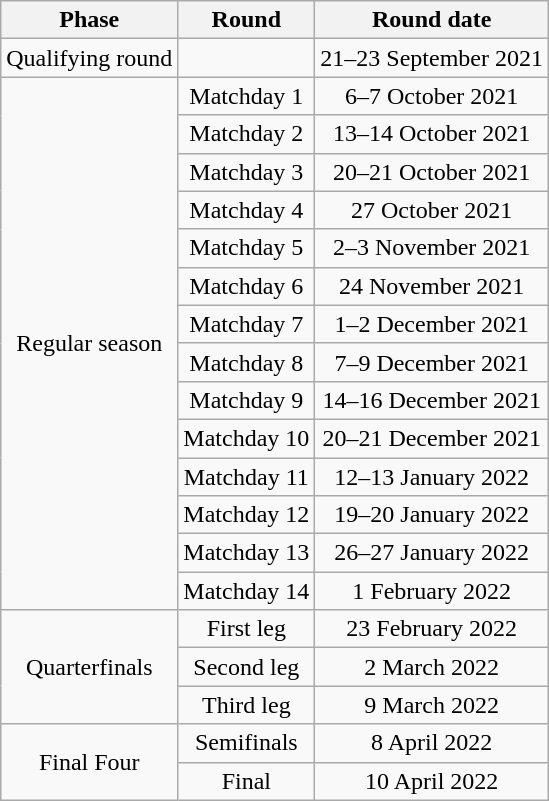<table class="wikitable" style="text-align:center">
<tr>
<th>Phase</th>
<th>Round</th>
<th>Round date</th>
</tr>
<tr>
<td>Qualifying round</td>
<td></td>
<td>21–23 September 2021</td>
</tr>
<tr>
<td rowspan=14>Regular season</td>
<td>Matchday 1</td>
<td>6–7 October 2021</td>
</tr>
<tr>
<td>Matchday 2</td>
<td>13–14 October 2021</td>
</tr>
<tr>
<td>Matchday 3</td>
<td>20–21 October 2021</td>
</tr>
<tr>
<td>Matchday 4</td>
<td>27 October 2021</td>
</tr>
<tr>
<td>Matchday 5</td>
<td>2–3 November 2021</td>
</tr>
<tr>
<td>Matchday 6</td>
<td>24 November 2021</td>
</tr>
<tr>
<td>Matchday 7</td>
<td>1–2 December 2021</td>
</tr>
<tr>
<td>Matchday 8</td>
<td>7–9 December 2021</td>
</tr>
<tr>
<td>Matchday 9</td>
<td>14–16 December 2021</td>
</tr>
<tr>
<td>Matchday 10</td>
<td>20–21 December 2021</td>
</tr>
<tr>
<td>Matchday 11</td>
<td>12–13 January 2022</td>
</tr>
<tr>
<td>Matchday 12</td>
<td>19–20 January 2022</td>
</tr>
<tr>
<td>Matchday 13</td>
<td>26–27 January 2022</td>
</tr>
<tr>
<td>Matchday 14</td>
<td>1 February 2022</td>
</tr>
<tr>
<td rowspan=3>Quarterfinals</td>
<td>First leg</td>
<td>23 February 2022</td>
</tr>
<tr>
<td>Second leg</td>
<td>2 March 2022</td>
</tr>
<tr>
<td>Third leg</td>
<td>9 March 2022</td>
</tr>
<tr>
<td rowspan=2>Final Four</td>
<td>Semifinals</td>
<td>8 April 2022</td>
</tr>
<tr>
<td>Final</td>
<td>10 April 2022</td>
</tr>
</table>
